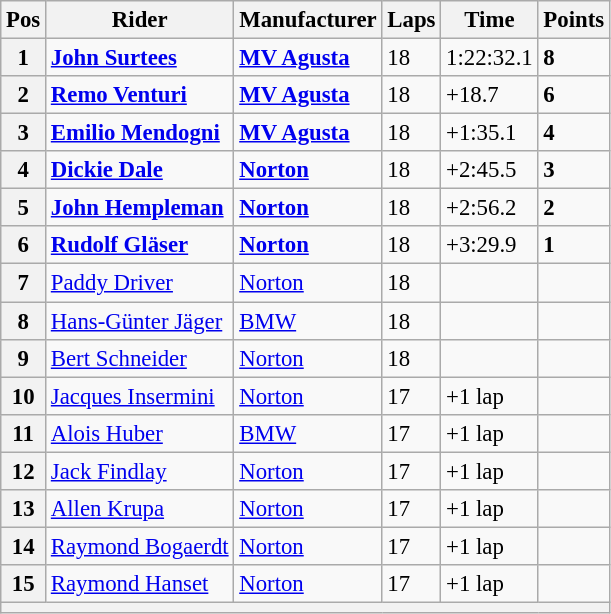<table class="wikitable" style="font-size: 95%;">
<tr>
<th>Pos</th>
<th>Rider</th>
<th>Manufacturer</th>
<th>Laps</th>
<th>Time</th>
<th>Points</th>
</tr>
<tr>
<th>1</th>
<td> <strong><a href='#'>John Surtees</a></strong></td>
<td><strong><a href='#'>MV Agusta</a></strong></td>
<td>18</td>
<td>1:22:32.1</td>
<td><strong>8</strong></td>
</tr>
<tr>
<th>2</th>
<td> <strong><a href='#'>Remo Venturi</a></strong></td>
<td><strong><a href='#'>MV Agusta</a></strong></td>
<td>18</td>
<td>+18.7</td>
<td><strong>6</strong></td>
</tr>
<tr>
<th>3</th>
<td> <strong><a href='#'>Emilio Mendogni</a></strong></td>
<td><strong><a href='#'>MV Agusta</a></strong></td>
<td>18</td>
<td>+1:35.1</td>
<td><strong>4</strong></td>
</tr>
<tr>
<th>4</th>
<td> <strong><a href='#'>Dickie Dale</a></strong></td>
<td><strong><a href='#'>Norton</a></strong></td>
<td>18</td>
<td>+2:45.5</td>
<td><strong>3</strong></td>
</tr>
<tr>
<th>5</th>
<td> <strong><a href='#'>John Hempleman</a></strong></td>
<td><strong><a href='#'>Norton</a></strong></td>
<td>18</td>
<td>+2:56.2</td>
<td><strong>2</strong></td>
</tr>
<tr>
<th>6</th>
<td> <strong><a href='#'>Rudolf Gläser</a></strong></td>
<td><strong><a href='#'>Norton</a></strong></td>
<td>18</td>
<td>+3:29.9</td>
<td><strong>1</strong></td>
</tr>
<tr>
<th>7</th>
<td> <a href='#'>Paddy Driver</a></td>
<td><a href='#'>Norton</a></td>
<td>18</td>
<td></td>
<td></td>
</tr>
<tr>
<th>8</th>
<td> <a href='#'>Hans-Günter Jäger</a></td>
<td><a href='#'>BMW</a></td>
<td>18</td>
<td></td>
<td></td>
</tr>
<tr>
<th>9</th>
<td> <a href='#'>Bert Schneider</a></td>
<td><a href='#'>Norton</a></td>
<td>18</td>
<td></td>
<td></td>
</tr>
<tr>
<th>10</th>
<td> <a href='#'>Jacques Insermini</a></td>
<td><a href='#'>Norton</a></td>
<td>17</td>
<td>+1 lap</td>
<td></td>
</tr>
<tr>
<th>11</th>
<td> <a href='#'>Alois Huber</a></td>
<td><a href='#'>BMW</a></td>
<td>17</td>
<td>+1 lap</td>
<td></td>
</tr>
<tr>
<th>12</th>
<td> <a href='#'>Jack Findlay</a></td>
<td><a href='#'>Norton</a></td>
<td>17</td>
<td>+1 lap</td>
<td></td>
</tr>
<tr>
<th>13</th>
<td> <a href='#'>Allen Krupa</a></td>
<td><a href='#'>Norton</a></td>
<td>17</td>
<td>+1 lap</td>
<td></td>
</tr>
<tr>
<th>14</th>
<td> <a href='#'>Raymond Bogaerdt</a></td>
<td><a href='#'>Norton</a></td>
<td>17</td>
<td>+1 lap</td>
<td></td>
</tr>
<tr>
<th>15</th>
<td> <a href='#'>Raymond Hanset</a></td>
<td><a href='#'>Norton</a></td>
<td>17</td>
<td>+1 lap</td>
<td></td>
</tr>
<tr>
<th colspan=6></th>
</tr>
</table>
